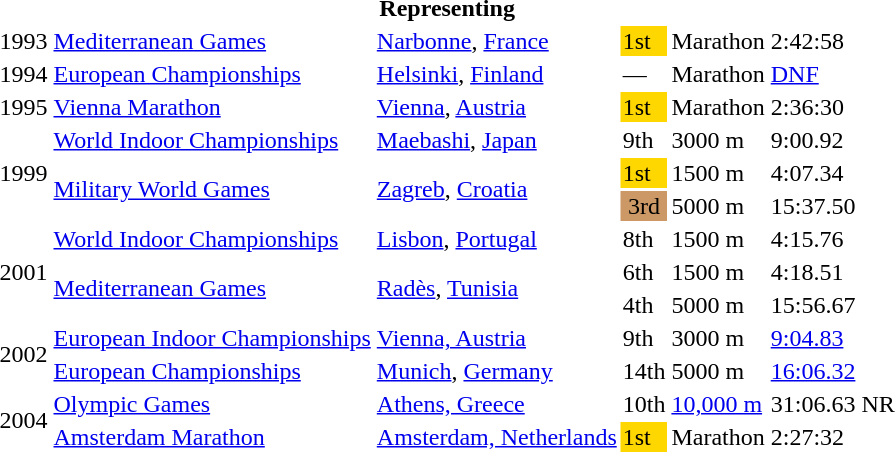<table>
<tr>
<th colspan="6">Representing </th>
</tr>
<tr>
<td>1993</td>
<td><a href='#'>Mediterranean Games</a></td>
<td><a href='#'>Narbonne</a>, <a href='#'>France</a></td>
<td bgcolor=gold>1st</td>
<td>Marathon</td>
<td>2:42:58</td>
</tr>
<tr>
<td>1994</td>
<td><a href='#'>European Championships</a></td>
<td><a href='#'>Helsinki</a>, <a href='#'>Finland</a></td>
<td>—</td>
<td>Marathon</td>
<td><a href='#'>DNF</a></td>
</tr>
<tr>
<td>1995</td>
<td><a href='#'>Vienna Marathon</a></td>
<td><a href='#'>Vienna</a>, <a href='#'>Austria</a></td>
<td bgcolor=gold>1st</td>
<td>Marathon</td>
<td>2:36:30</td>
</tr>
<tr>
<td rowspan=3>1999</td>
<td><a href='#'>World Indoor Championships</a></td>
<td><a href='#'>Maebashi</a>, <a href='#'>Japan</a></td>
<td>9th</td>
<td>3000 m</td>
<td>9:00.92</td>
</tr>
<tr>
<td rowspan=2><a href='#'>Military World Games</a></td>
<td rowspan=2><a href='#'>Zagreb</a>, <a href='#'>Croatia</a></td>
<td bgcolor=gold>1st</td>
<td>1500 m</td>
<td>4:07.34</td>
</tr>
<tr>
<td bgcolor=cc9966 align="center">3rd</td>
<td>5000 m</td>
<td>15:37.50</td>
</tr>
<tr>
<td rowspan=3>2001</td>
<td><a href='#'>World Indoor Championships</a></td>
<td><a href='#'>Lisbon</a>, <a href='#'>Portugal</a></td>
<td>8th</td>
<td>1500 m</td>
<td>4:15.76</td>
</tr>
<tr>
<td rowspan=2><a href='#'>Mediterranean Games</a></td>
<td rowspan=2><a href='#'>Radès</a>, <a href='#'>Tunisia</a></td>
<td>6th</td>
<td>1500 m</td>
<td>4:18.51</td>
</tr>
<tr>
<td>4th</td>
<td>5000 m</td>
<td>15:56.67</td>
</tr>
<tr>
<td rowspan=2>2002</td>
<td><a href='#'>European Indoor Championships</a></td>
<td><a href='#'>Vienna, Austria</a></td>
<td>9th</td>
<td>3000 m</td>
<td><a href='#'>9:04.83</a></td>
</tr>
<tr>
<td><a href='#'>European Championships</a></td>
<td><a href='#'>Munich</a>, <a href='#'>Germany</a></td>
<td>14th</td>
<td>5000 m</td>
<td><a href='#'>16:06.32</a></td>
</tr>
<tr>
<td rowspan=2>2004</td>
<td><a href='#'>Olympic Games</a></td>
<td><a href='#'>Athens, Greece</a></td>
<td>10th</td>
<td><a href='#'>10,000 m</a></td>
<td>31:06.63 NR</td>
</tr>
<tr>
<td><a href='#'>Amsterdam Marathon</a></td>
<td><a href='#'>Amsterdam, Netherlands</a></td>
<td bgcolor="gold">1st</td>
<td>Marathon</td>
<td>2:27:32</td>
</tr>
</table>
